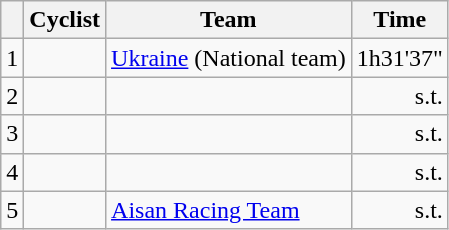<table class="wikitable">
<tr>
<th></th>
<th>Cyclist</th>
<th>Team</th>
<th>Time</th>
</tr>
<tr>
<td>1</td>
<td>   </td>
<td><a href='#'>Ukraine</a> (National team)</td>
<td style="text-align:right;">1h31'37"</td>
</tr>
<tr>
<td>2</td>
<td></td>
<td></td>
<td style="text-align:right;">s.t.</td>
</tr>
<tr>
<td>3</td>
<td></td>
<td></td>
<td style="text-align:right;">s.t.</td>
</tr>
<tr>
<td>4</td>
<td></td>
<td></td>
<td style="text-align:right;">s.t.</td>
</tr>
<tr>
<td>5</td>
<td></td>
<td><a href='#'>Aisan Racing Team</a></td>
<td style="text-align:right;">s.t.</td>
</tr>
</table>
